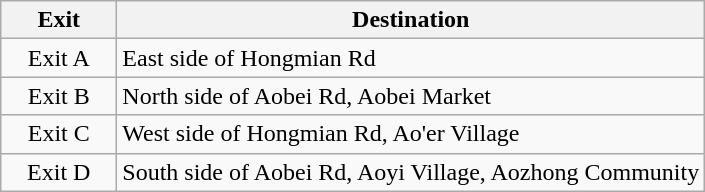<table class="wikitable">
<tr>
<th style="width:70px">Exit</th>
<th>Destination</th>
</tr>
<tr>
<td align="center">Exit A</td>
<td>East side of Hongmian Rd</td>
</tr>
<tr>
<td align="center">Exit B</td>
<td>North side of Aobei Rd, Aobei Market</td>
</tr>
<tr>
<td align="center">Exit C</td>
<td>West side of Hongmian Rd, Ao'er Village</td>
</tr>
<tr>
<td align="center">Exit D</td>
<td>South side of Aobei Rd, Aoyi Village, Aozhong Community</td>
</tr>
</table>
